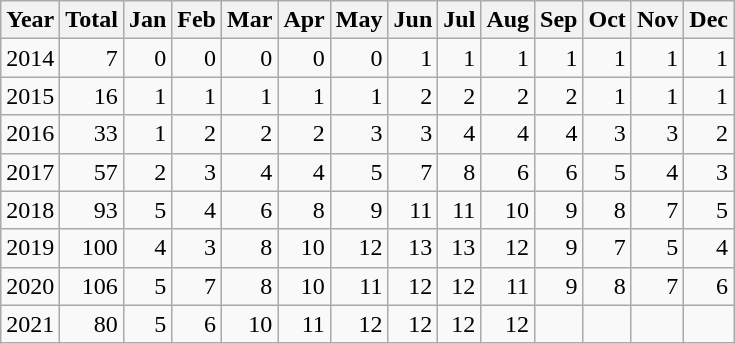<table class="wikitable" style="text-align:right;">
<tr>
<th>Year</th>
<th>Total</th>
<th>Jan</th>
<th>Feb</th>
<th>Mar</th>
<th>Apr</th>
<th>May</th>
<th>Jun</th>
<th>Jul</th>
<th>Aug</th>
<th>Sep</th>
<th>Oct</th>
<th>Nov</th>
<th>Dec</th>
</tr>
<tr align=right>
<td>2014</td>
<td>7</td>
<td>0</td>
<td>0</td>
<td>0</td>
<td>0</td>
<td>0</td>
<td>1</td>
<td>1</td>
<td>1</td>
<td>1</td>
<td>1</td>
<td>1</td>
<td>1</td>
</tr>
<tr align=right>
<td>2015</td>
<td>16</td>
<td>1</td>
<td>1</td>
<td>1</td>
<td>1</td>
<td>1</td>
<td>2</td>
<td>2</td>
<td>2</td>
<td>2</td>
<td>1</td>
<td>1</td>
<td>1</td>
</tr>
<tr align=right>
<td>2016</td>
<td>33</td>
<td>1</td>
<td>2</td>
<td>2</td>
<td>2</td>
<td>3</td>
<td>3</td>
<td>4</td>
<td>4</td>
<td>4</td>
<td>3</td>
<td>3</td>
<td>2</td>
</tr>
<tr align=right>
<td>2017</td>
<td>57</td>
<td>2</td>
<td>3</td>
<td>4</td>
<td>4</td>
<td>5</td>
<td>7</td>
<td>8</td>
<td>6</td>
<td>6</td>
<td>5</td>
<td>4</td>
<td>3</td>
</tr>
<tr align=right>
<td>2018</td>
<td>93</td>
<td>5</td>
<td>4</td>
<td>6</td>
<td>8</td>
<td>9</td>
<td>11</td>
<td>11</td>
<td>10</td>
<td>9</td>
<td>8</td>
<td>7</td>
<td>5</td>
</tr>
<tr align=right>
<td>2019</td>
<td>100</td>
<td>4</td>
<td>3</td>
<td>8</td>
<td>10</td>
<td>12</td>
<td>13</td>
<td>13</td>
<td>12</td>
<td>9</td>
<td>7</td>
<td>5</td>
<td>4</td>
</tr>
<tr align=right>
<td>2020</td>
<td>106</td>
<td>5</td>
<td>7</td>
<td>8</td>
<td>10</td>
<td>11</td>
<td>12</td>
<td>12</td>
<td>11</td>
<td>9</td>
<td>8</td>
<td>7</td>
<td>6</td>
</tr>
<tr align=right>
<td>2021</td>
<td>80</td>
<td>5</td>
<td>6</td>
<td>10</td>
<td>11</td>
<td>12</td>
<td>12</td>
<td>12</td>
<td>12</td>
<td></td>
<td></td>
<td></td>
</tr>
</table>
